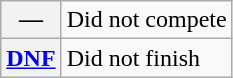<table class="wikitable">
<tr>
<th scope="row">—</th>
<td>Did not compete</td>
</tr>
<tr>
<th scope="row"><a href='#'>DNF</a></th>
<td>Did not finish</td>
</tr>
</table>
